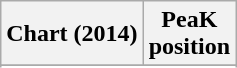<table class="wikitable sortable plainrowheaders">
<tr>
<th scope="col">Chart (2014)</th>
<th scope="col">PeaK<br>position</th>
</tr>
<tr>
</tr>
<tr>
</tr>
<tr>
</tr>
<tr>
</tr>
<tr>
</tr>
<tr>
</tr>
<tr>
</tr>
</table>
